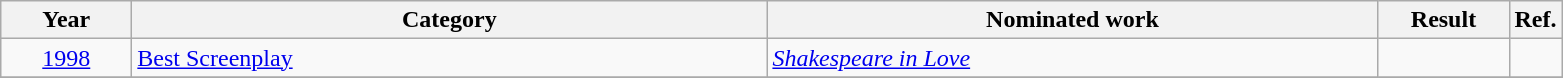<table class=wikitable>
<tr>
<th scope="col" style="width:5em;">Year</th>
<th scope="col" style="width:26em;">Category</th>
<th scope="col" style="width:25em;">Nominated work</th>
<th scope="col" style="width:5em;">Result</th>
<th>Ref.</th>
</tr>
<tr>
<td style="text-align:center;"><a href='#'>1998</a></td>
<td><a href='#'>Best Screenplay</a></td>
<td><em><a href='#'>Shakespeare in Love</a></em></td>
<td></td>
<td></td>
</tr>
<tr>
</tr>
</table>
